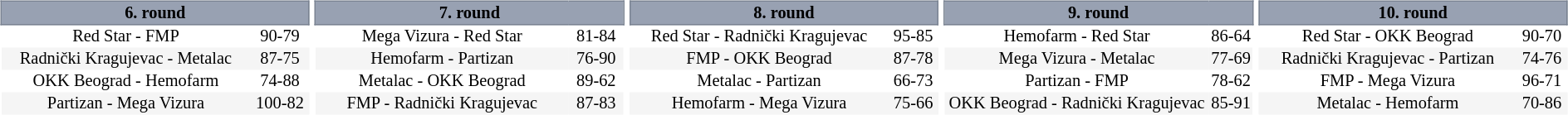<table width=100%>
<tr>
<td width=20% valign="top"><br><table border=0 cellspacing=0 cellpadding=1em style="font-size: 85%; border-collapse: collapse;" width=100%>
<tr>
<td colspan=5 bgcolor=#98A1B2 style="border:1px solid #7A8392;text-align:center;"><span><strong>6. round</strong></span></td>
</tr>
<tr align=center bgcolor=#FFFFFF>
<td>Red Star - FMP</td>
<td>90-79</td>
</tr>
<tr align=center bgcolor=#f5f5f5>
<td>Radnički Kragujevac - Metalac</td>
<td>87-75</td>
</tr>
<tr align=center bgcolor=#FFFFFF>
<td>OKK Beograd - Hemofarm</td>
<td>74-88</td>
</tr>
<tr align=center bgcolor=#f5f5f5>
<td>Partizan - Mega Vizura</td>
<td>100-82</td>
</tr>
</table>
</td>
<td width=20% valign="top"><br><table border=0 cellspacing=0 cellpadding=1em style="font-size: 85%; border-collapse: collapse;" width=100%>
<tr>
<td colspan=5 bgcolor=#98A1B2 style="border:1px solid #7A8392;text-align:center;"><span><strong>7. round</strong></span></td>
</tr>
<tr align=center bgcolor=#FFFFFF>
<td>Mega Vizura - Red Star</td>
<td>81-84</td>
</tr>
<tr align=center bgcolor=#f5f5f5>
<td>Hemofarm - Partizan</td>
<td>76-90</td>
</tr>
<tr align=center bgcolor=#FFFFFF>
<td>Metalac - OKK Beograd</td>
<td>89-62</td>
</tr>
<tr align=center bgcolor=#f5f5f5>
<td>FMP - Radnički Kragujevac</td>
<td>87-83</td>
</tr>
</table>
</td>
<td width=20% valign="top"><br><table border=0 cellspacing=0 cellpadding=1em style="font-size: 85%; border-collapse: collapse;" width=100%>
<tr>
<td colspan=5 bgcolor=#98A1B2 style="border:1px solid #7A8392;text-align:center;"><span><strong>8. round</strong></span></td>
</tr>
<tr align=center bgcolor=#FFFFFF>
<td>Red Star - Radnički Kragujevac</td>
<td>95-85</td>
</tr>
<tr align=center bgcolor=#f5f5f5>
<td>FMP - OKK Beograd</td>
<td>87-78</td>
</tr>
<tr align=center bgcolor=#FFFFFF>
<td>Metalac - Partizan</td>
<td>66-73</td>
</tr>
<tr align=center bgcolor=#f5f5f5>
<td>Hemofarm - Mega Vizura</td>
<td>75-66</td>
</tr>
</table>
</td>
<td width=20% valign="top"><br><table border=0 cellspacing=0 cellpadding=1em style="font-size: 85%; border-collapse: collapse;" width=100%>
<tr>
<td colspan=5 bgcolor=#98A1B2 style="border:1px solid #7A8392;text-align:center;"><span><strong>9. round</strong></span></td>
</tr>
<tr align=center bgcolor=#FFFFFF>
<td>Hemofarm - Red Star</td>
<td>86-64</td>
</tr>
<tr align=center bgcolor=#f5f5f5>
<td>Mega Vizura - Metalac</td>
<td>77-69</td>
</tr>
<tr align=center bgcolor=#FFFFFF>
<td>Partizan - FMP</td>
<td>78-62</td>
</tr>
<tr align=center bgcolor=#f5f5f5>
<td>OKK Beograd - Radnički Kragujevac</td>
<td>85-91</td>
</tr>
</table>
</td>
<td width=20% valign="top"><br><table border=0 cellspacing=0 cellpadding=1em style="font-size: 85%; border-collapse: collapse;" width=100%>
<tr>
<td colspan=5 bgcolor=#98A1B2 style="border:1px solid #7A8392;text-align:center;"><span><strong>10. round</strong> </span></td>
</tr>
<tr align=center bgcolor=#FFFFFF>
<td>Red Star - OKK Beograd</td>
<td>90-70</td>
</tr>
<tr align=center bgcolor=#f5f5f5>
<td>Radnički Kragujevac - Partizan</td>
<td>74-76</td>
</tr>
<tr align=center bgcolor=#FFFFFF>
<td>FMP - Mega Vizura</td>
<td>96-71</td>
</tr>
<tr align=center bgcolor=#f5f5f5>
<td>Metalac - Hemofarm</td>
<td>70-86</td>
</tr>
</table>
</td>
</tr>
</table>
